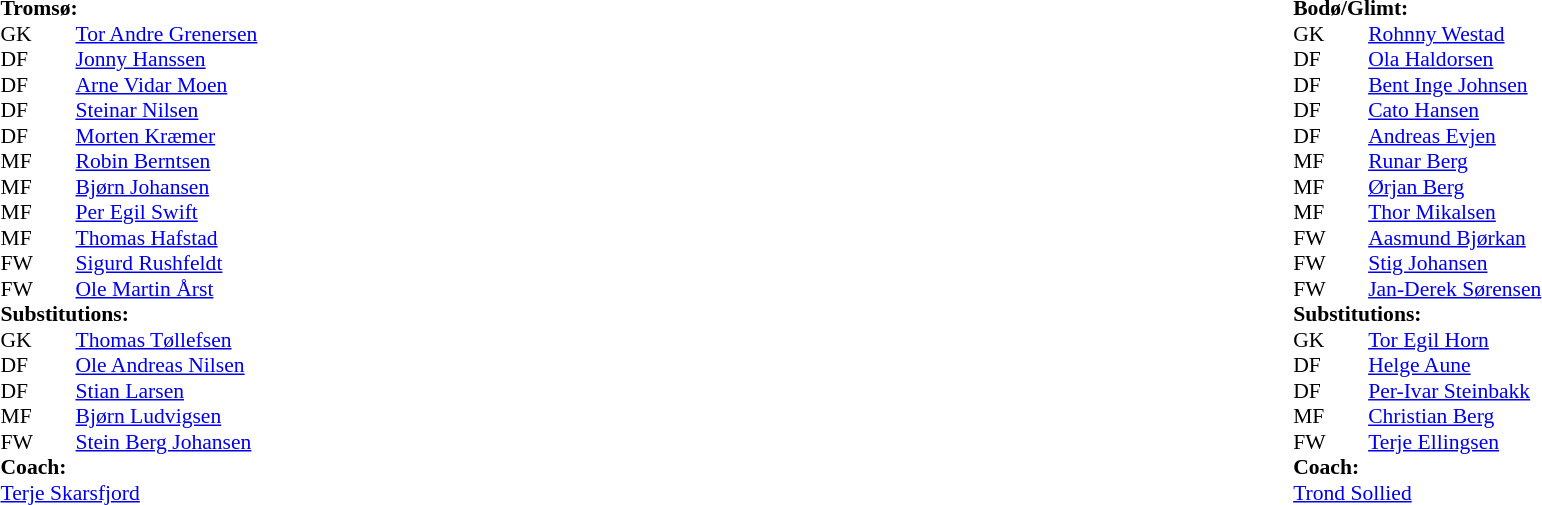<table width=100%>
<tr>
<td valign=top width=50%><br><table style=font-size:90% cellspacing=0 cellpadding=0>
<tr>
<td colspan="4"><strong>Tromsø:</strong></td>
</tr>
<tr>
<th width=25></th>
<th width=25></th>
</tr>
<tr>
<td>GK</td>
<td></td>
<td> <a href='#'>Tor Andre Grenersen</a></td>
</tr>
<tr>
<td>DF</td>
<td></td>
<td> <a href='#'>Jonny Hanssen</a></td>
<td> </td>
<td></td>
</tr>
<tr>
<td>DF</td>
<td></td>
<td> <a href='#'>Arne Vidar Moen</a></td>
</tr>
<tr>
<td>DF</td>
<td></td>
<td> <a href='#'>Steinar Nilsen</a></td>
<td></td>
<td></td>
</tr>
<tr>
<td>DF</td>
<td></td>
<td> <a href='#'>Morten Kræmer</a></td>
</tr>
<tr>
<td>MF</td>
<td></td>
<td> <a href='#'>Robin Berntsen</a></td>
</tr>
<tr>
<td>MF</td>
<td></td>
<td> <a href='#'>Bjørn Johansen</a></td>
</tr>
<tr>
<td>MF</td>
<td></td>
<td> <a href='#'>Per Egil Swift</a></td>
</tr>
<tr>
<td>MF</td>
<td></td>
<td> <a href='#'>Thomas Hafstad</a></td>
</tr>
<tr>
<td>FW</td>
<td></td>
<td> <a href='#'>Sigurd Rushfeldt</a></td>
</tr>
<tr>
<td>FW</td>
<td></td>
<td> <a href='#'>Ole Martin Årst</a></td>
<td></td>
</tr>
<tr>
<td colspan=3><strong>Substitutions:</strong></td>
</tr>
<tr>
<td>GK</td>
<td></td>
<td> <a href='#'>Thomas Tøllefsen</a></td>
</tr>
<tr>
<td>DF</td>
<td></td>
<td> <a href='#'>Ole Andreas Nilsen</a></td>
</tr>
<tr>
<td>DF</td>
<td></td>
<td> <a href='#'>Stian Larsen</a></td>
<td></td>
<td></td>
</tr>
<tr>
<td>MF</td>
<td></td>
<td> <a href='#'>Bjørn Ludvigsen</a></td>
<td></td>
<td></td>
</tr>
<tr>
<td>FW</td>
<td></td>
<td> <a href='#'>Stein Berg Johansen</a></td>
</tr>
<tr>
<td colspan=3><strong>Coach:</strong></td>
</tr>
<tr>
<td colspan=4> <a href='#'>Terje Skarsfjord</a></td>
</tr>
</table>
</td>
<td valign="top" width="50%"><br><table style="font-size: 90%" cellspacing="0" cellpadding="0" align=center>
<tr>
<td colspan="4"><strong>Bodø/Glimt:</strong></td>
</tr>
<tr>
<th width=25></th>
<th width=25></th>
</tr>
<tr>
<td>GK</td>
<td></td>
<td> <a href='#'>Rohnny Westad</a></td>
</tr>
<tr>
<td>DF</td>
<td></td>
<td> <a href='#'>Ola Haldorsen</a></td>
</tr>
<tr>
<td>DF</td>
<td></td>
<td> <a href='#'>Bent Inge Johnsen</a></td>
</tr>
<tr>
<td>DF</td>
<td></td>
<td> <a href='#'>Cato Hansen</a></td>
</tr>
<tr>
<td>DF</td>
<td></td>
<td> <a href='#'>Andreas Evjen</a></td>
<td></td>
</tr>
<tr>
<td>MF</td>
<td></td>
<td> <a href='#'>Runar Berg</a></td>
</tr>
<tr>
<td>MF</td>
<td></td>
<td> <a href='#'>Ørjan Berg</a></td>
<td></td>
</tr>
<tr>
<td>MF</td>
<td></td>
<td> <a href='#'>Thor Mikalsen</a></td>
</tr>
<tr>
<td>FW</td>
<td></td>
<td> <a href='#'>Aasmund Bjørkan</a></td>
</tr>
<tr>
<td>FW</td>
<td></td>
<td> <a href='#'>Stig Johansen</a></td>
</tr>
<tr>
<td>FW</td>
<td></td>
<td> <a href='#'>Jan-Derek Sørensen</a></td>
<td></td>
<td></td>
</tr>
<tr>
<td colspan=3><strong>Substitutions:</strong></td>
</tr>
<tr>
<td>GK</td>
<td></td>
<td> <a href='#'>Tor Egil Horn</a></td>
<td></td>
<td></td>
</tr>
<tr>
<td>DF</td>
<td></td>
<td> <a href='#'>Helge Aune</a></td>
<td></td>
<td></td>
</tr>
<tr>
<td>DF</td>
<td></td>
<td> <a href='#'>Per-Ivar Steinbakk</a></td>
<td></td>
<td></td>
</tr>
<tr>
<td>MF</td>
<td></td>
<td> <a href='#'>Christian Berg</a></td>
<td></td>
<td></td>
</tr>
<tr>
<td>FW</td>
<td></td>
<td> <a href='#'>Terje Ellingsen</a></td>
<td></td>
<td></td>
</tr>
<tr>
<td colspan=3><strong>Coach:</strong></td>
</tr>
<tr>
<td colspan=4> <a href='#'>Trond Sollied</a></td>
</tr>
</table>
</td>
</tr>
</table>
